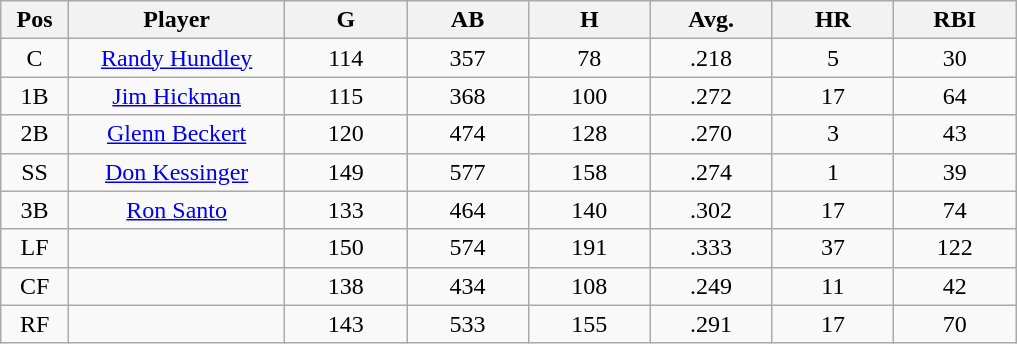<table class="wikitable sortable">
<tr>
<th bgcolor="#DDDDFF" width="5%">Pos</th>
<th bgcolor="#DDDDFF" width="16%">Player</th>
<th bgcolor="#DDDDFF" width="9%">G</th>
<th bgcolor="#DDDDFF" width="9%">AB</th>
<th bgcolor="#DDDDFF" width="9%">H</th>
<th bgcolor="#DDDDFF" width="9%">Avg.</th>
<th bgcolor="#DDDDFF" width="9%">HR</th>
<th bgcolor="#DDDDFF" width="9%">RBI</th>
</tr>
<tr align="center">
<td>C</td>
<td><a href='#'>Randy Hundley</a></td>
<td>114</td>
<td>357</td>
<td>78</td>
<td>.218</td>
<td>5</td>
<td>30</td>
</tr>
<tr align="center">
<td>1B</td>
<td><a href='#'>Jim Hickman</a></td>
<td>115</td>
<td>368</td>
<td>100</td>
<td>.272</td>
<td>17</td>
<td>64</td>
</tr>
<tr align="center">
<td>2B</td>
<td><a href='#'>Glenn Beckert</a></td>
<td>120</td>
<td>474</td>
<td>128</td>
<td>.270</td>
<td>3</td>
<td>43</td>
</tr>
<tr align="center">
<td>SS</td>
<td><a href='#'>Don Kessinger</a></td>
<td>149</td>
<td>577</td>
<td>158</td>
<td>.274</td>
<td>1</td>
<td>39</td>
</tr>
<tr align="center">
<td>3B</td>
<td><a href='#'>Ron Santo</a></td>
<td>133</td>
<td>464</td>
<td>140</td>
<td>.302</td>
<td>17</td>
<td>74</td>
</tr>
<tr align="center">
<td>LF</td>
<td></td>
<td>150</td>
<td>574</td>
<td>191</td>
<td>.333</td>
<td>37</td>
<td>122</td>
</tr>
<tr align="center">
<td>CF</td>
<td></td>
<td>138</td>
<td>434</td>
<td>108</td>
<td>.249</td>
<td>11</td>
<td>42</td>
</tr>
<tr align="center">
<td>RF</td>
<td></td>
<td>143</td>
<td>533</td>
<td>155</td>
<td>.291</td>
<td>17</td>
<td>70</td>
</tr>
</table>
